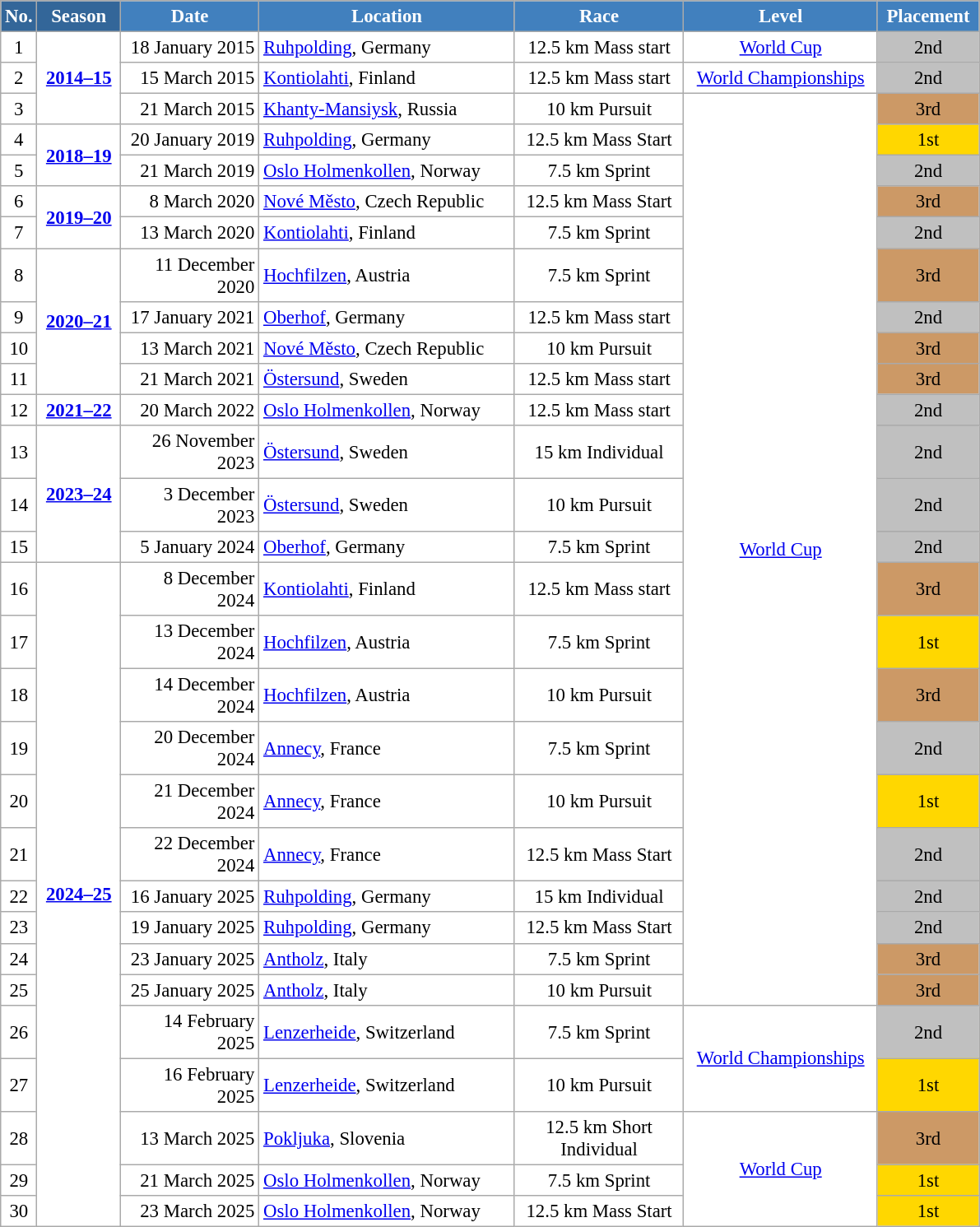<table class="wikitable sortable" style="font-size:95%; text-align:center; border:grey solid 1px; border-collapse:collapse; background:#ffffff;">
<tr style="background:#efefef;">
<th style="background-color:#369; color:white;">No.</th>
<th style="background-color:#369; color:white;">Season</th>
<th style="background-color:#4180be; color:white; width:105px;">Date</th>
<th style="background-color:#4180be; color:white; width:200px;">Location</th>
<th style="background-color:#4180be; color:white; width:130px;">Race</th>
<th style="background-color:#4180be; color:white; width:150px;">Level</th>
<th style="background-color:#4180be; color:white; width:75px;">Placement</th>
</tr>
<tr>
<td>1</td>
<td rowspan = 3><strong> <a href='#'>2014–15</a> </strong></td>
<td align=right>18 January 2015</td>
<td align=left> <a href='#'>Ruhpolding</a>, Germany</td>
<td>12.5 km Mass start</td>
<td><a href='#'>World Cup</a></td>
<td align=center bgcolor="silver">2nd</td>
</tr>
<tr>
<td>2</td>
<td align=right>15 March 2015</td>
<td align=left> <a href='#'>Kontiolahti</a>, Finland</td>
<td>12.5 km Mass start</td>
<td><a href='#'>World Championships</a></td>
<td align=center bgcolor="silver">2nd</td>
</tr>
<tr>
<td>3</td>
<td align=right>21 March 2015</td>
<td align=left> <a href='#'>Khanty-Mansiysk</a>, Russia</td>
<td>10 km Pursuit</td>
<td rowspan="23"><a href='#'>World Cup</a></td>
<td align=center bgcolor="CC9966">3rd</td>
</tr>
<tr>
<td>4</td>
<td rowspan = 2><strong> <a href='#'>2018–19</a> </strong></td>
<td align=right>20 January 2019</td>
<td align=left> <a href='#'>Ruhpolding</a>, Germany</td>
<td>12.5 km Mass Start</td>
<td align=center bgcolor="gold">1st</td>
</tr>
<tr>
<td>5</td>
<td align=right>21 March 2019</td>
<td align=left> <a href='#'>Oslo Holmenkollen</a>, Norway</td>
<td>7.5 km Sprint</td>
<td align=center bgcolor="silver">2nd</td>
</tr>
<tr>
<td>6</td>
<td rowspan = 2><strong> <a href='#'>2019–20</a> </strong></td>
<td align=right>8 March 2020</td>
<td align=left> <a href='#'>Nové Město</a>, Czech Republic</td>
<td>12.5 km Mass Start</td>
<td align=center bgcolor="CC9966">3rd</td>
</tr>
<tr>
<td>7</td>
<td align=right>13 March 2020</td>
<td align=left> <a href='#'>Kontiolahti</a>, Finland</td>
<td>7.5 km Sprint</td>
<td align=center bgcolor="silver">2nd</td>
</tr>
<tr>
<td>8</td>
<td rowspan = 4><strong> <a href='#'>2020–21</a> </strong></td>
<td align=right>11 December 2020</td>
<td align=left> <a href='#'>Hochfilzen</a>, Austria</td>
<td>7.5 km Sprint</td>
<td align=center bgcolor="CC9966">3rd</td>
</tr>
<tr>
<td>9</td>
<td align=right>17 January 2021</td>
<td align=left> <a href='#'>Oberhof</a>, Germany</td>
<td>12.5 km Mass start</td>
<td align=center bgcolor="silver">2nd</td>
</tr>
<tr>
<td>10</td>
<td align=right>13 March 2021</td>
<td align=left> <a href='#'>Nové Město</a>, Czech Republic</td>
<td>10 km Pursuit</td>
<td align=center bgcolor="CC9966">3rd</td>
</tr>
<tr>
<td>11</td>
<td align=right>21 March 2021</td>
<td align=left> <a href='#'>Östersund</a>, Sweden</td>
<td>12.5 km Mass start</td>
<td align=center bgcolor="CC9966">3rd</td>
</tr>
<tr>
<td>12</td>
<td rowspan = 1><strong> <a href='#'>2021–22</a> </strong></td>
<td align=right>20 March 2022</td>
<td align=left> <a href='#'>Oslo Holmenkollen</a>, Norway</td>
<td>12.5 km Mass start</td>
<td align=center bgcolor="silver">2nd</td>
</tr>
<tr>
<td>13</td>
<td rowspan = 3><strong> <a href='#'>2023–24</a> </strong></td>
<td align=right>26 November 2023</td>
<td align=left> <a href='#'>Östersund</a>, Sweden</td>
<td>15 km Individual</td>
<td align=center bgcolor="silver">2nd</td>
</tr>
<tr>
<td>14</td>
<td align=right>3 December 2023</td>
<td align=left> <a href='#'>Östersund</a>, Sweden</td>
<td>10 km Pursuit</td>
<td align=center bgcolor="silver">2nd</td>
</tr>
<tr>
<td>15</td>
<td align=right>5 January 2024</td>
<td align=left> <a href='#'>Oberhof</a>, Germany</td>
<td>7.5 km Sprint</td>
<td align=center bgcolor="silver">2nd</td>
</tr>
<tr>
<td>16</td>
<td rowspan = 15><strong> <a href='#'>2024–25</a> </strong></td>
<td align=right>8 December 2024</td>
<td align=left> <a href='#'>Kontiolahti</a>, Finland</td>
<td>12.5 km Mass start</td>
<td align=center bgcolor="CC9966">3rd</td>
</tr>
<tr>
<td>17</td>
<td align=right>13 December 2024</td>
<td align=left> <a href='#'>Hochfilzen</a>, Austria</td>
<td>7.5 km Sprint</td>
<td align=center bgcolor="gold">1st</td>
</tr>
<tr>
<td>18</td>
<td align=right>14 December 2024</td>
<td align=left> <a href='#'>Hochfilzen</a>, Austria</td>
<td>10 km Pursuit</td>
<td align=center bgcolor="CC9966">3rd</td>
</tr>
<tr>
<td>19</td>
<td align=right>20 December 2024</td>
<td align=left> <a href='#'>Annecy</a>, France</td>
<td>7.5 km Sprint</td>
<td align=center bgcolor="silver">2nd</td>
</tr>
<tr>
<td>20</td>
<td align=right>21 December 2024</td>
<td align=left> <a href='#'>Annecy</a>, France</td>
<td>10 km Pursuit</td>
<td align=center bgcolor="gold">1st</td>
</tr>
<tr>
<td>21</td>
<td align=right>22 December 2024</td>
<td align=left> <a href='#'>Annecy</a>, France</td>
<td>12.5 km Mass Start</td>
<td align=center bgcolor="silver">2nd</td>
</tr>
<tr>
<td>22</td>
<td align=right>16 January 2025</td>
<td align=left> <a href='#'>Ruhpolding</a>, Germany</td>
<td>15 km Individual</td>
<td align=center bgcolor="silver">2nd</td>
</tr>
<tr>
<td>23</td>
<td align=right>19 January 2025</td>
<td align=left> <a href='#'>Ruhpolding</a>, Germany</td>
<td>12.5 km Mass Start</td>
<td align=center bgcolor="silver">2nd</td>
</tr>
<tr>
<td>24</td>
<td align=right>23 January 2025</td>
<td align=left> <a href='#'>Antholz</a>, Italy</td>
<td>7.5 km Sprint</td>
<td align=center bgcolor="CC9966">3rd</td>
</tr>
<tr>
<td>25</td>
<td align=right>25 January 2025</td>
<td align=left> <a href='#'>Antholz</a>, Italy</td>
<td>10 km Pursuit</td>
<td align=center bgcolor="CC9966">3rd</td>
</tr>
<tr>
<td>26</td>
<td align=right>14 February 2025</td>
<td align=left> <a href='#'>Lenzerheide</a>, Switzerland</td>
<td>7.5 km Sprint</td>
<td rowspan="2"><a href='#'>World Championships</a></td>
<td align=center bgcolor="silver">2nd</td>
</tr>
<tr>
<td>27</td>
<td align=right>16 February 2025</td>
<td align=left> <a href='#'>Lenzerheide</a>, Switzerland</td>
<td>10 km Pursuit</td>
<td align=center bgcolor="gold">1st</td>
</tr>
<tr>
<td>28</td>
<td align=right>13 March 2025</td>
<td align=left> <a href='#'>Pokljuka</a>, Slovenia</td>
<td>12.5 km Short Individual</td>
<td rowspan="3"><a href='#'>World Cup</a></td>
<td align=center bgcolor="CC9966">3rd</td>
</tr>
<tr>
<td>29</td>
<td align=right>21 March 2025</td>
<td align=left> <a href='#'>Oslo Holmenkollen</a>, Norway</td>
<td>7.5 km Sprint</td>
<td align=center bgcolor="gold">1st</td>
</tr>
<tr>
<td>30</td>
<td align=right>23 March 2025</td>
<td align=left> <a href='#'>Oslo Holmenkollen</a>, Norway</td>
<td>12.5 km Mass Start</td>
<td align=center bgcolor="gold">1st</td>
</tr>
</table>
